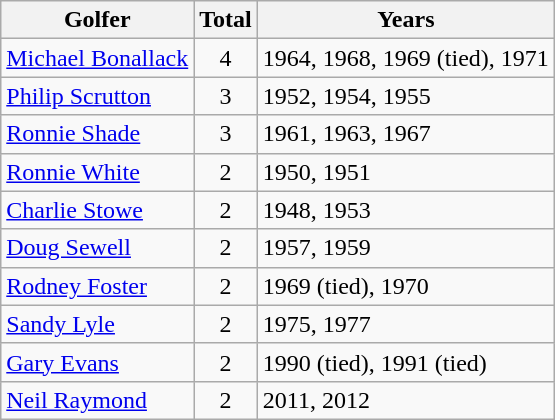<table class="sortable plainrowheaders wikitable" style="text-align:left;">
<tr>
<th scope="col">Golfer</th>
<th scope="col">Total</th>
<th scope="col" class="unsortable">Years</th>
</tr>
<tr>
<td> <a href='#'>Michael Bonallack</a></td>
<td align=center>4</td>
<td>1964, 1968, 1969 (tied), 1971</td>
</tr>
<tr>
<td> <a href='#'>Philip Scrutton</a></td>
<td align=center>3</td>
<td>1952, 1954, 1955</td>
</tr>
<tr>
<td> <a href='#'>Ronnie Shade</a></td>
<td align=center>3</td>
<td>1961, 1963, 1967</td>
</tr>
<tr>
<td> <a href='#'>Ronnie White</a></td>
<td align=center>2</td>
<td>1950, 1951</td>
</tr>
<tr>
<td> <a href='#'>Charlie Stowe</a></td>
<td align=center>2</td>
<td>1948, 1953</td>
</tr>
<tr>
<td> <a href='#'>Doug Sewell</a></td>
<td align=center>2</td>
<td>1957, 1959</td>
</tr>
<tr>
<td> <a href='#'>Rodney Foster</a></td>
<td align=center>2</td>
<td>1969 (tied), 1970</td>
</tr>
<tr>
<td> <a href='#'>Sandy Lyle</a></td>
<td align=center>2</td>
<td>1975, 1977</td>
</tr>
<tr>
<td> <a href='#'>Gary Evans</a></td>
<td align=center>2</td>
<td>1990 (tied), 1991 (tied)</td>
</tr>
<tr>
<td> <a href='#'>Neil Raymond</a></td>
<td align=center>2</td>
<td>2011, 2012</td>
</tr>
</table>
